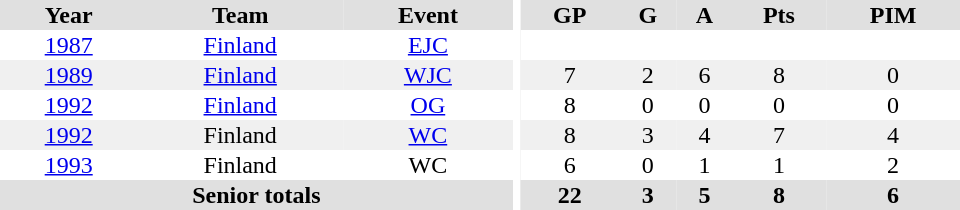<table border="0" cellpadding="1" cellspacing="0" ID="Table3" style="text-align:center; width:40em">
<tr ALIGN="center" bgcolor="#e0e0e0">
<th>Year</th>
<th>Team</th>
<th>Event</th>
<th rowspan="99" bgcolor="#ffffff"></th>
<th>GP</th>
<th>G</th>
<th>A</th>
<th>Pts</th>
<th>PIM</th>
</tr>
<tr>
<td><a href='#'>1987</a></td>
<td><a href='#'>Finland</a></td>
<td><a href='#'>EJC</a></td>
<td></td>
<td></td>
<td></td>
<td></td>
<td></td>
</tr>
<tr bgcolor="#f0f0f0">
<td><a href='#'>1989</a></td>
<td><a href='#'>Finland</a></td>
<td><a href='#'>WJC</a></td>
<td>7</td>
<td>2</td>
<td>6</td>
<td>8</td>
<td>0</td>
</tr>
<tr>
<td><a href='#'>1992</a></td>
<td><a href='#'>Finland</a></td>
<td><a href='#'>OG</a></td>
<td>8</td>
<td>0</td>
<td>0</td>
<td>0</td>
<td>0</td>
</tr>
<tr bgcolor="#f0f0f0">
<td><a href='#'>1992</a></td>
<td>Finland</td>
<td><a href='#'>WC</a></td>
<td>8</td>
<td>3</td>
<td>4</td>
<td>7</td>
<td>4</td>
</tr>
<tr>
<td><a href='#'>1993</a></td>
<td>Finland</td>
<td>WC</td>
<td>6</td>
<td>0</td>
<td>1</td>
<td>1</td>
<td>2</td>
</tr>
<tr bgcolor="#e0e0e0">
<th colspan="3">Senior totals</th>
<th>22</th>
<th>3</th>
<th>5</th>
<th>8</th>
<th>6</th>
</tr>
</table>
